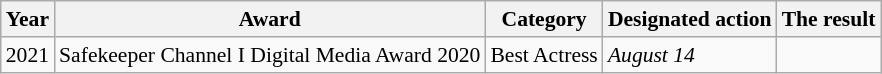<table class="wikitable sortable" style="font-size:90%">
<tr>
<th>Year</th>
<th>Award</th>
<th>Category</th>
<th>Designated action</th>
<th>The result</th>
</tr>
<tr>
<td>2021</td>
<td>Safekeeper Channel I Digital Media Award 2020</td>
<td>Best Actress</td>
<td><em>August  14</em></td>
<td></td>
</tr>
</table>
